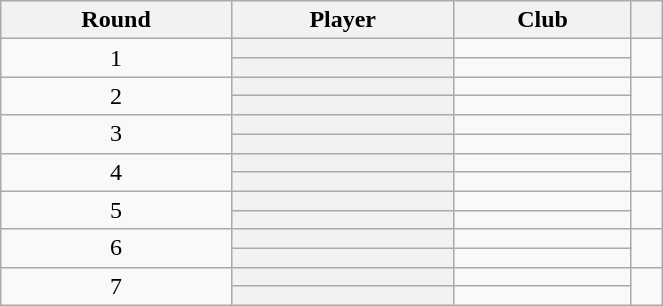<table class="wikitable plainrowheaders sortable" style="text-align:center; width:35%">
<tr>
<th>Round</th>
<th>Player</th>
<th>Club</th>
<th class=unsortable></th>
</tr>
<tr>
<td rowspan=2>1</td>
<th scope=row></th>
<td align=left></td>
<td rowspan=2></td>
</tr>
<tr>
<th scope=row></th>
<td align=left></td>
</tr>
<tr>
<td rowspan=2>2</td>
<th scope=row><strong></strong></th>
<td align=left></td>
<td rowspan=2></td>
</tr>
<tr>
<th scope=row></th>
<td align=left></td>
</tr>
<tr>
<td rowspan=2>3</td>
<th scope=row></th>
<td align=left></td>
<td rowspan=2></td>
</tr>
<tr>
<th scope=row></th>
<td align=left></td>
</tr>
<tr>
<td rowspan=2>4</td>
<th scope=row></th>
<td align=left></td>
<td rowspan=2></td>
</tr>
<tr>
<th scope=row></th>
<td align=left></td>
</tr>
<tr>
<td rowspan=2>5</td>
<th scope=row></th>
<td align=left></td>
<td rowspan=2></td>
</tr>
<tr>
<th scope=row></th>
<td align=left></td>
</tr>
<tr>
<td rowspan=2>6</td>
<th scope=row></th>
<td align=left></td>
<td rowspan=2></td>
</tr>
<tr>
<th scope=row></th>
<td align=left></td>
</tr>
<tr>
<td rowspan=2>7</td>
<th scope=row></th>
<td align=left></td>
<td rowspan=2></td>
</tr>
<tr>
<th scope=row></th>
<td align=left></td>
</tr>
</table>
